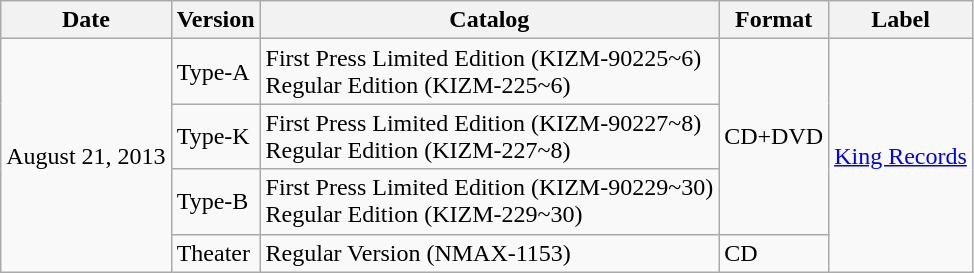<table class="wikitable plainrowheaders">
<tr>
<th scope="col">Date</th>
<th>Version</th>
<th>Catalog</th>
<th>Format</th>
<th>Label</th>
</tr>
<tr>
<td scope="row" rowspan="4">August 21, 2013</td>
<td>Type-A</td>
<td>First Press Limited Edition (KIZM-90225~6)<br>Regular Edition (KIZM-225~6)</td>
<td scope="row" rowspan="3">CD+DVD</td>
<td scope="row" rowspan="4"><a href='#'>King Records</a></td>
</tr>
<tr>
<td>Type-K</td>
<td>First Press Limited Edition (KIZM-90227~8)<br>Regular Edition (KIZM-227~8)</td>
</tr>
<tr>
<td>Type-B</td>
<td>First Press Limited Edition (KIZM-90229~30)<br>Regular Edition (KIZM-229~30)</td>
</tr>
<tr>
<td>Theater</td>
<td>Regular Version (NMAX-1153)</td>
<td>CD</td>
</tr>
</table>
